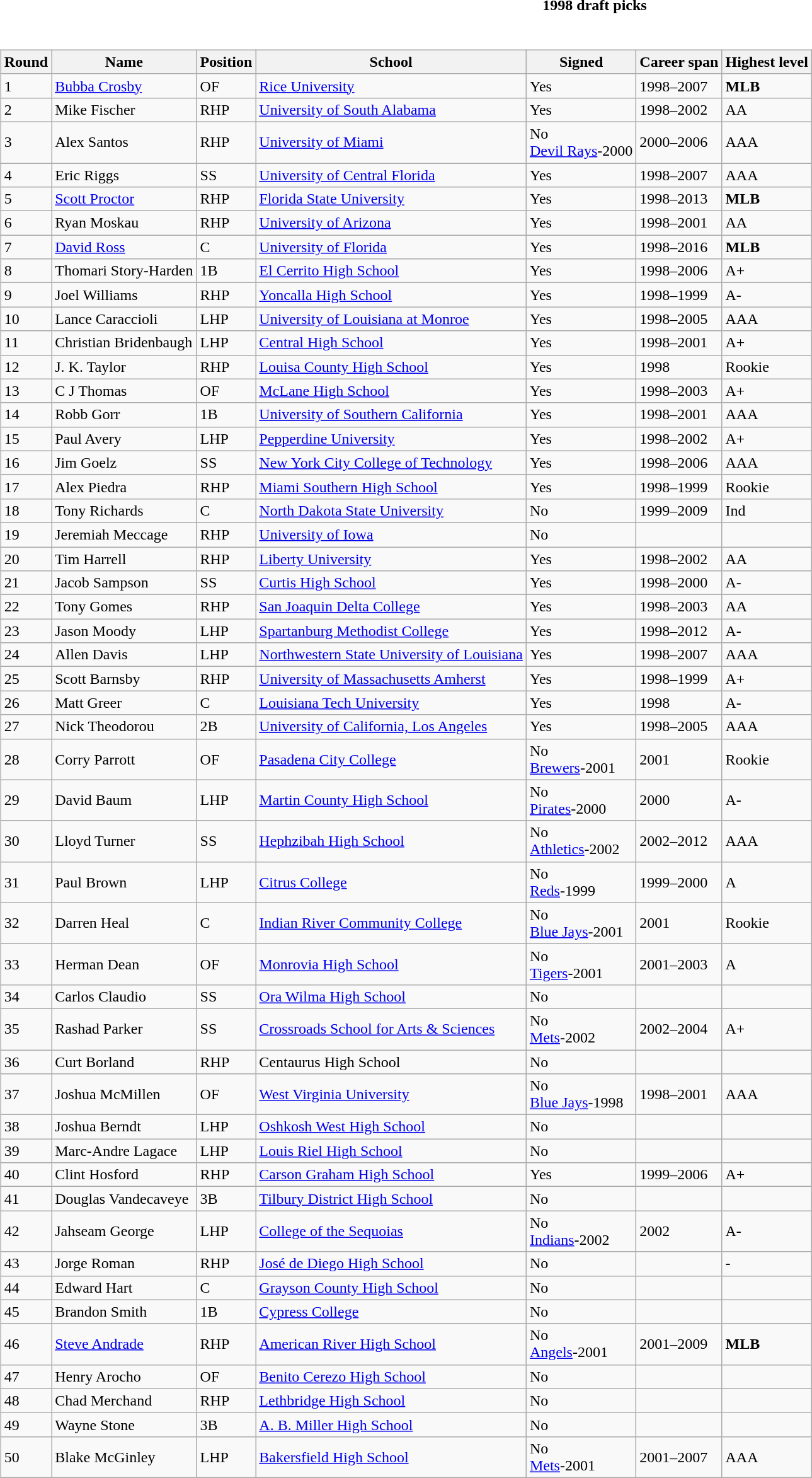<table class="toccolours collapsible collapsed" style="width:100%; background:inherit">
<tr>
<th>1998 draft picks</th>
</tr>
<tr>
<td><br><table class="wikitable">
<tr>
<th>Round</th>
<th>Name</th>
<th>Position</th>
<th>School</th>
<th>Signed</th>
<th>Career span</th>
<th>Highest level</th>
</tr>
<tr>
<td>1</td>
<td><a href='#'>Bubba Crosby</a></td>
<td>OF</td>
<td><a href='#'>Rice University</a></td>
<td>Yes</td>
<td>1998–2007</td>
<td><strong>MLB</strong></td>
</tr>
<tr>
<td>2</td>
<td>Mike Fischer</td>
<td>RHP</td>
<td><a href='#'>University of South Alabama</a></td>
<td>Yes</td>
<td>1998–2002</td>
<td>AA</td>
</tr>
<tr>
<td>3</td>
<td>Alex Santos</td>
<td>RHP</td>
<td><a href='#'>University of Miami</a></td>
<td>No<br><a href='#'>Devil Rays</a>-2000</td>
<td>2000–2006</td>
<td>AAA</td>
</tr>
<tr>
<td>4</td>
<td>Eric Riggs</td>
<td>SS</td>
<td><a href='#'>University of Central Florida</a></td>
<td>Yes</td>
<td>1998–2007</td>
<td>AAA</td>
</tr>
<tr>
<td>5</td>
<td><a href='#'>Scott Proctor</a></td>
<td>RHP</td>
<td><a href='#'>Florida State University</a></td>
<td>Yes</td>
<td>1998–2013</td>
<td><strong>MLB</strong></td>
</tr>
<tr>
<td>6</td>
<td>Ryan Moskau</td>
<td>RHP</td>
<td><a href='#'>University of Arizona</a></td>
<td>Yes</td>
<td>1998–2001</td>
<td>AA</td>
</tr>
<tr>
<td>7</td>
<td><a href='#'>David Ross</a></td>
<td>C</td>
<td><a href='#'>University of Florida</a></td>
<td>Yes</td>
<td>1998–2016</td>
<td><strong>MLB</strong></td>
</tr>
<tr>
<td>8</td>
<td>Thomari Story-Harden</td>
<td>1B</td>
<td><a href='#'>El Cerrito High School</a></td>
<td>Yes</td>
<td>1998–2006</td>
<td>A+</td>
</tr>
<tr>
<td>9</td>
<td>Joel Williams</td>
<td>RHP</td>
<td><a href='#'>Yoncalla High School</a></td>
<td>Yes</td>
<td>1998–1999</td>
<td>A-</td>
</tr>
<tr>
<td>10</td>
<td>Lance Caraccioli</td>
<td>LHP</td>
<td><a href='#'>University of Louisiana at Monroe</a></td>
<td>Yes</td>
<td>1998–2005</td>
<td>AAA</td>
</tr>
<tr>
<td>11</td>
<td>Christian Bridenbaugh</td>
<td>LHP</td>
<td><a href='#'>Central High School</a></td>
<td>Yes</td>
<td>1998–2001</td>
<td>A+</td>
</tr>
<tr>
<td>12</td>
<td>J. K. Taylor</td>
<td>RHP</td>
<td><a href='#'>Louisa County High School</a></td>
<td>Yes</td>
<td>1998</td>
<td>Rookie</td>
</tr>
<tr>
<td>13</td>
<td>C J Thomas</td>
<td>OF</td>
<td><a href='#'>McLane High School</a></td>
<td>Yes</td>
<td>1998–2003</td>
<td>A+</td>
</tr>
<tr>
<td>14</td>
<td>Robb Gorr</td>
<td>1B</td>
<td><a href='#'>University of Southern California</a></td>
<td>Yes</td>
<td>1998–2001</td>
<td>AAA</td>
</tr>
<tr>
<td>15</td>
<td>Paul Avery</td>
<td>LHP</td>
<td><a href='#'>Pepperdine University</a></td>
<td>Yes</td>
<td>1998–2002</td>
<td>A+</td>
</tr>
<tr>
<td>16</td>
<td>Jim Goelz</td>
<td>SS</td>
<td><a href='#'>New York City College of Technology</a></td>
<td>Yes</td>
<td>1998–2006</td>
<td>AAA</td>
</tr>
<tr>
<td>17</td>
<td>Alex Piedra</td>
<td>RHP</td>
<td><a href='#'>Miami Southern High School</a></td>
<td>Yes</td>
<td>1998–1999</td>
<td>Rookie</td>
</tr>
<tr>
<td>18</td>
<td>Tony Richards</td>
<td>C</td>
<td><a href='#'>North Dakota State University</a></td>
<td>No</td>
<td>1999–2009</td>
<td>Ind</td>
</tr>
<tr>
<td>19</td>
<td>Jeremiah Meccage</td>
<td>RHP</td>
<td><a href='#'>University of Iowa</a></td>
<td>No</td>
<td></td>
<td></td>
</tr>
<tr>
<td>20</td>
<td>Tim Harrell</td>
<td>RHP</td>
<td><a href='#'>Liberty University</a></td>
<td>Yes</td>
<td>1998–2002</td>
<td>AA</td>
</tr>
<tr>
<td>21</td>
<td>Jacob Sampson</td>
<td>SS</td>
<td><a href='#'>Curtis High School</a></td>
<td>Yes</td>
<td>1998–2000</td>
<td>A-</td>
</tr>
<tr>
<td>22</td>
<td>Tony Gomes</td>
<td>RHP</td>
<td><a href='#'>San Joaquin Delta College</a></td>
<td>Yes</td>
<td>1998–2003</td>
<td>AA</td>
</tr>
<tr>
<td>23</td>
<td>Jason Moody</td>
<td>LHP</td>
<td><a href='#'>Spartanburg Methodist College</a></td>
<td>Yes</td>
<td>1998–2012</td>
<td>A-</td>
</tr>
<tr>
<td>24</td>
<td>Allen Davis</td>
<td>LHP</td>
<td><a href='#'>Northwestern State University of Louisiana</a></td>
<td>Yes</td>
<td>1998–2007</td>
<td>AAA</td>
</tr>
<tr>
<td>25</td>
<td>Scott Barnsby</td>
<td>RHP</td>
<td><a href='#'>University of Massachusetts Amherst</a></td>
<td>Yes</td>
<td>1998–1999</td>
<td>A+</td>
</tr>
<tr>
<td>26</td>
<td>Matt Greer</td>
<td>C</td>
<td><a href='#'>Louisiana Tech University</a></td>
<td>Yes</td>
<td>1998</td>
<td>A-</td>
</tr>
<tr>
<td>27</td>
<td>Nick Theodorou</td>
<td>2B</td>
<td><a href='#'>University of California, Los Angeles</a></td>
<td>Yes</td>
<td>1998–2005</td>
<td>AAA</td>
</tr>
<tr>
<td>28</td>
<td>Corry Parrott</td>
<td>OF</td>
<td><a href='#'>Pasadena City College</a></td>
<td>No<br><a href='#'>Brewers</a>-2001</td>
<td>2001</td>
<td>Rookie</td>
</tr>
<tr>
<td>29</td>
<td>David Baum</td>
<td>LHP</td>
<td><a href='#'>Martin County High School</a></td>
<td>No<br><a href='#'>Pirates</a>-2000</td>
<td>2000</td>
<td>A-</td>
</tr>
<tr>
<td>30</td>
<td>Lloyd Turner</td>
<td>SS</td>
<td><a href='#'>Hephzibah High School</a></td>
<td>No<br><a href='#'>Athletics</a>-2002</td>
<td>2002–2012</td>
<td>AAA</td>
</tr>
<tr>
<td>31</td>
<td>Paul Brown</td>
<td>LHP</td>
<td><a href='#'>Citrus College</a></td>
<td>No<br><a href='#'>Reds</a>-1999</td>
<td>1999–2000</td>
<td>A</td>
</tr>
<tr>
<td>32</td>
<td>Darren Heal</td>
<td>C</td>
<td><a href='#'>Indian River Community College</a></td>
<td>No <br><a href='#'>Blue Jays</a>-2001</td>
<td>2001</td>
<td>Rookie</td>
</tr>
<tr>
<td>33</td>
<td>Herman Dean</td>
<td>OF</td>
<td><a href='#'>Monrovia High School</a></td>
<td>No<br><a href='#'>Tigers</a>-2001</td>
<td>2001–2003</td>
<td>A</td>
</tr>
<tr>
<td>34</td>
<td>Carlos Claudio</td>
<td>SS</td>
<td><a href='#'>Ora Wilma High School</a></td>
<td>No</td>
<td></td>
<td></td>
</tr>
<tr>
<td>35</td>
<td>Rashad Parker</td>
<td>SS</td>
<td><a href='#'>Crossroads School for Arts & Sciences</a></td>
<td>No  <br><a href='#'>Mets</a>-2002</td>
<td>2002–2004</td>
<td>A+</td>
</tr>
<tr>
<td>36</td>
<td>Curt Borland</td>
<td>RHP</td>
<td>Centaurus High School</td>
<td>No</td>
<td></td>
<td></td>
</tr>
<tr>
<td>37</td>
<td>Joshua McMillen</td>
<td>OF</td>
<td><a href='#'>West Virginia University</a></td>
<td>No <br><a href='#'>Blue Jays</a>-1998</td>
<td>1998–2001</td>
<td>AAA</td>
</tr>
<tr>
<td>38</td>
<td>Joshua Berndt</td>
<td>LHP</td>
<td><a href='#'>Oshkosh West High School</a></td>
<td>No</td>
<td></td>
<td></td>
</tr>
<tr>
<td>39</td>
<td>Marc-Andre Lagace</td>
<td>LHP</td>
<td><a href='#'>Louis Riel High School</a></td>
<td>No</td>
<td></td>
<td></td>
</tr>
<tr>
<td>40</td>
<td>Clint Hosford</td>
<td>RHP</td>
<td><a href='#'>Carson Graham High School</a></td>
<td>Yes</td>
<td>1999–2006</td>
<td>A+</td>
</tr>
<tr>
<td>41</td>
<td>Douglas Vandecaveye</td>
<td>3B</td>
<td><a href='#'>Tilbury District High School</a></td>
<td>No</td>
<td></td>
<td></td>
</tr>
<tr>
<td>42</td>
<td>Jahseam George</td>
<td>LHP</td>
<td><a href='#'>College of the Sequoias</a></td>
<td>No <br><a href='#'>Indians</a>-2002</td>
<td>2002</td>
<td>A-</td>
</tr>
<tr>
<td>43</td>
<td>Jorge Roman</td>
<td>RHP</td>
<td><a href='#'>José de Diego High School</a></td>
<td>No</td>
<td></td>
<td>-</td>
</tr>
<tr>
<td>44</td>
<td>Edward Hart</td>
<td>C</td>
<td><a href='#'>Grayson County High School</a></td>
<td>No</td>
<td></td>
<td></td>
</tr>
<tr>
<td>45</td>
<td>Brandon Smith</td>
<td>1B</td>
<td><a href='#'>Cypress College</a></td>
<td>No</td>
<td></td>
<td></td>
</tr>
<tr>
<td>46</td>
<td><a href='#'>Steve Andrade</a></td>
<td>RHP</td>
<td><a href='#'>American River High School</a></td>
<td>No <br><a href='#'>Angels</a>-2001</td>
<td>2001–2009</td>
<td><strong>MLB</strong></td>
</tr>
<tr>
<td>47</td>
<td>Henry Arocho</td>
<td>OF</td>
<td><a href='#'>Benito Cerezo High School</a></td>
<td>No</td>
<td></td>
<td></td>
</tr>
<tr>
<td>48</td>
<td>Chad Merchand</td>
<td>RHP</td>
<td><a href='#'>Lethbridge High School</a></td>
<td>No</td>
<td></td>
<td></td>
</tr>
<tr>
<td>49</td>
<td>Wayne Stone</td>
<td>3B</td>
<td><a href='#'>A. B. Miller High School</a></td>
<td>No</td>
<td></td>
<td></td>
</tr>
<tr>
<td>50</td>
<td>Blake McGinley</td>
<td>LHP</td>
<td><a href='#'>Bakersfield High School</a></td>
<td>No<br><a href='#'>Mets</a>-2001</td>
<td>2001–2007</td>
<td>AAA</td>
</tr>
</table>
</td>
</tr>
</table>
